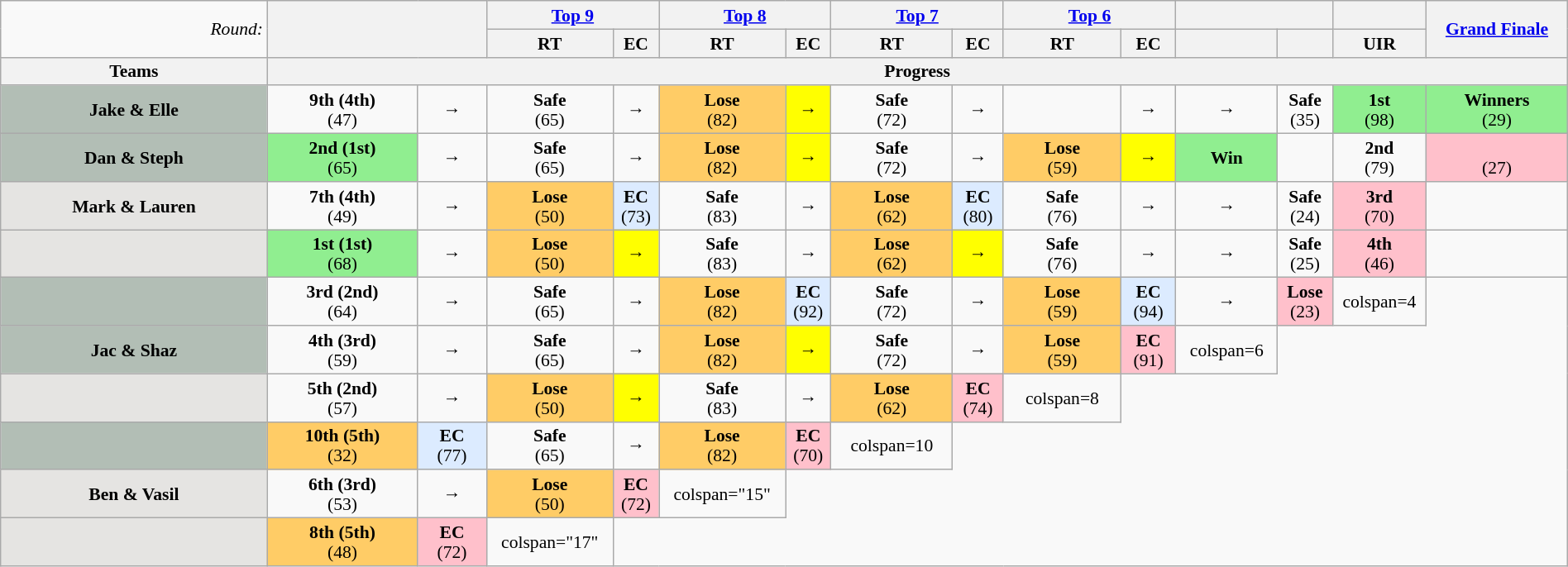<table class="wikitable" style="width:100%; text-align:center; font-size:90%; line-height:16px;">
<tr>
<td style="text-align:right;" rowspan="2" style="width:14%"><em>Round:</em></td>
<th rowspan=2 colspan=2 style="width:14%"><a href='#'></a></th>
<th colspan=2 style="width:11%"><a href='#'>Top 9</a></th>
<th colspan=2 style="width:11%"><a href='#'>Top 8</a></th>
<th colspan=2 style="width:11%"><a href='#'>Top 7</a></th>
<th colspan=2 style="width:11%"><a href='#'>Top 6</a></th>
<th colspan="2" style="width:10%;"><a href='#'></a></th>
<th style="width:6%"><a href='#'></a></th>
<th rowspan="2" style="width:9%"><a href='#'>Grand Finale</a></th>
</tr>
<tr>
<th>RT</th>
<th>EC</th>
<th>RT</th>
<th>EC</th>
<th>RT</th>
<th>EC</th>
<th>RT</th>
<th>EC</th>
<th></th>
<th></th>
<th>UIR</th>
</tr>
<tr>
<th>Teams</th>
<th colspan="16">Progress</th>
</tr>
<tr>
<th style="background:#B2BEB5">Jake & Elle</th>
<td><strong>9th (4th)</strong> <br>(47)</td>
<td>→</td>
<td><strong>Safe</strong><br> (65)</td>
<td>→</td>
<td style="text-align:center; background:#FFCC66"><strong>Lose</strong> <br>(82)</td>
<td bgcolor=yellow>→</td>
<td><strong>Safe</strong><br>(72)</td>
<td>→</td>
<td></td>
<td>→</td>
<td>→</td>
<td><strong>Safe</strong> <br> (35)</td>
<td bgcolor=lightgreen><strong>1st</strong> <br> (98)</td>
<td bgcolor=lightgreen><strong>Winners</strong><br>(29)</td>
</tr>
<tr>
<th style="background:#B2BEB5">Dan & Steph</th>
<td style="background:lightgreen; text-align:center"><strong>2nd (1st)</strong> <br> (65)</td>
<td>→</td>
<td><strong>Safe</strong><br> (65)</td>
<td>→</td>
<td style="text-align:center; background:#FFCC66"><strong>Lose</strong> <br> (82)</td>
<td bgcolor=yellow>→</td>
<td><strong>Safe</strong><br>(72)</td>
<td>→</td>
<td style="text-align:center; background:#FFCC66"><strong>Lose</strong> <br>(59)</td>
<td bgcolor=yellow>→</td>
<td bgcolor=lightgreen><strong>Win</strong></td>
<td></td>
<td><strong>2nd</strong><br>(79)</td>
<td bgcolor=pink><br>(27)</td>
</tr>
<tr>
<th style="background:#E5E4E2">Mark & Lauren</th>
<td><strong>7th (4th)</strong><br>(49)</td>
<td>→</td>
<td style="text-align:center; background:#FFCC66"><strong>Lose</strong> <br> (50)</td>
<td style="text-align:center; background:#DCEBFF;"><strong>EC</strong> <br>(73)</td>
<td><strong>Safe</strong><br> (83)</td>
<td>→</td>
<td style="text-align:center; background:#FFCC66"><strong>Lose</strong> <br> (62)</td>
<td style="text-align:center; background:#DCEBFF;"><strong>EC</strong><br> (80)</td>
<td><strong>Safe</strong><br>(76)</td>
<td>→</td>
<td>→</td>
<td><strong>Safe</strong> <br> (24)</td>
<td bgcolor=pink><strong>3rd</strong><br>(70)</td>
<td></td>
</tr>
<tr>
<th style="background:#E5E4E2"></th>
<td style="background:lightgreen; text-align:center"><strong>1st (1st)</strong> <br> (68)</td>
<td>→</td>
<td style="text-align:center; background:#FFCC66"><strong>Lose</strong> <br> (50)</td>
<td bgcolor=yellow>→</td>
<td><strong>Safe</strong><br> (83)</td>
<td>→</td>
<td style="text-align:center; background:#FFCC66"><strong>Lose</strong> <br> (62)</td>
<td bgcolor=yellow>→</td>
<td><strong>Safe</strong><br>(76)</td>
<td>→</td>
<td>→</td>
<td><strong>Safe</strong> <br> (25)</td>
<td bgcolor=pink><strong>4th</strong><br>(46)</td>
<td></td>
</tr>
<tr>
<th style="background:#B2BEB5"></th>
<td><strong>3rd (2nd)</strong> <br> (64)</td>
<td>→</td>
<td><strong>Safe</strong><br> (65)</td>
<td>→</td>
<td style="text-align:center; background:#FFCC66"><strong>Lose</strong> <br> (82)</td>
<td style="text-align:center; background:#DCEBFF;"><strong>EC</strong><br> (92)</td>
<td><strong>Safe</strong><br>(72)</td>
<td>→</td>
<td style="text-align:center; background:#FFCC66"><strong>Lose</strong> <br>(59)</td>
<td style="text-align:center; background:#DCEBFF;"><strong>EC</strong><br> (94)</td>
<td>→</td>
<td bgcolor=pink><strong>Lose</strong><br>(23)</td>
<td>colspan=4 </td>
</tr>
<tr>
<th style="background:#B2BEB5">Jac & Shaz</th>
<td><strong>4th (3rd)</strong> <br> (59)</td>
<td>→</td>
<td><strong>Safe</strong><br> (65)</td>
<td>→</td>
<td style="text-align:center; background:#FFCC66"><strong>Lose</strong> <br>(82)</td>
<td bgcolor=yellow>→</td>
<td><strong>Safe</strong><br>(72)</td>
<td>→</td>
<td style="text-align:center; background:#FFCC66"><strong>Lose</strong> <br>(59)</td>
<td bgcolor=pink><strong>EC</strong><br>(91)</td>
<td>colspan=6 </td>
</tr>
<tr>
<th style="background:#E5E4E2"></th>
<td><strong>5th (2nd)</strong> <br> (57)</td>
<td>→</td>
<td style="text-align:center; background:#FFCC66"><strong>Lose</strong> <br> (50)</td>
<td bgcolor=yellow>→</td>
<td><strong>Safe</strong><br> (83)</td>
<td>→</td>
<td style="text-align:center; background:#FFCC66"><strong>Lose</strong> <br> (62)</td>
<td bgcolor=pink><strong>EC</strong><br>(74)</td>
<td>colspan=8 </td>
</tr>
<tr>
<th style="background:#B2BEB5"></th>
<td style="text-align:center; background:#FFCC66"><strong>10th (5th)</strong> <br>(32)</td>
<td style="text-align:center; background:#DCEBFF;"><strong>EC</strong> <br> (77)</td>
<td><strong>Safe</strong><br> (65)</td>
<td>→</td>
<td style="text-align:center; background:#FFCC66"><strong>Lose</strong> <br>(82)</td>
<td bgcolor=pink><strong>EC</strong><br>(70)</td>
<td>colspan=10 </td>
</tr>
<tr>
<th style="background:#E5E4E2">Ben & Vasil</th>
<td><strong>6th (3rd)</strong><br>(53)</td>
<td>→</td>
<td style="text-align:center; background:#FFCC66"><strong>Lose</strong> <br> (50)</td>
<td style="background:pink"><strong>EC</strong><br>(72)</td>
<td>colspan="15" </td>
</tr>
<tr>
<th style="background:#E5E4E2"></th>
<td style="text-align:center; background:#FFCC66"><strong>8th (5th)</strong><br>(48)</td>
<td style="text-align:center; background:pink;"><strong>EC</strong> <br> (72)</td>
<td>colspan="17" </td>
</tr>
</table>
